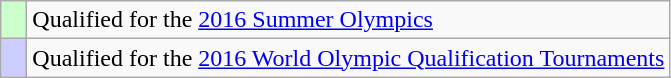<table class="wikitable" style="text-align: left;">
<tr>
<td width=10px bgcolor=#ccffcc></td>
<td>Qualified for the <a href='#'>2016 Summer Olympics</a></td>
</tr>
<tr>
<td width=10px bgcolor=#ccccff></td>
<td>Qualified for the <a href='#'>2016 World Olympic Qualification Tournaments</a></td>
</tr>
</table>
